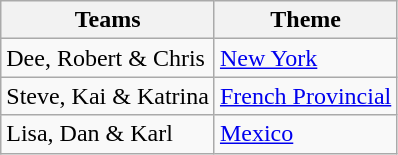<table class="wikitable">
<tr>
<th>Teams</th>
<th>Theme</th>
</tr>
<tr>
<td>Dee, Robert & Chris</td>
<td><a href='#'>New York</a></td>
</tr>
<tr>
<td>Steve, Kai & Katrina</td>
<td><a href='#'>French Provincial</a></td>
</tr>
<tr>
<td>Lisa, Dan & Karl</td>
<td><a href='#'>Mexico</a></td>
</tr>
</table>
